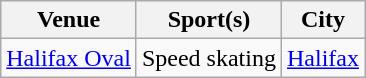<table class="wikitable sortable">
<tr>
<th>Venue</th>
<th>Sport(s)</th>
<th>City</th>
</tr>
<tr>
<td><a href='#'>Halifax Oval</a></td>
<td>Speed skating</td>
<td><a href='#'>Halifax</a></td>
</tr>
</table>
